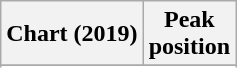<table class="wikitable sortable plainrowheaders" style="text-align:center">
<tr>
<th scope="col">Chart (2019)</th>
<th scope="col">Peak<br>position</th>
</tr>
<tr>
</tr>
<tr>
</tr>
<tr>
</tr>
<tr>
</tr>
<tr>
</tr>
</table>
